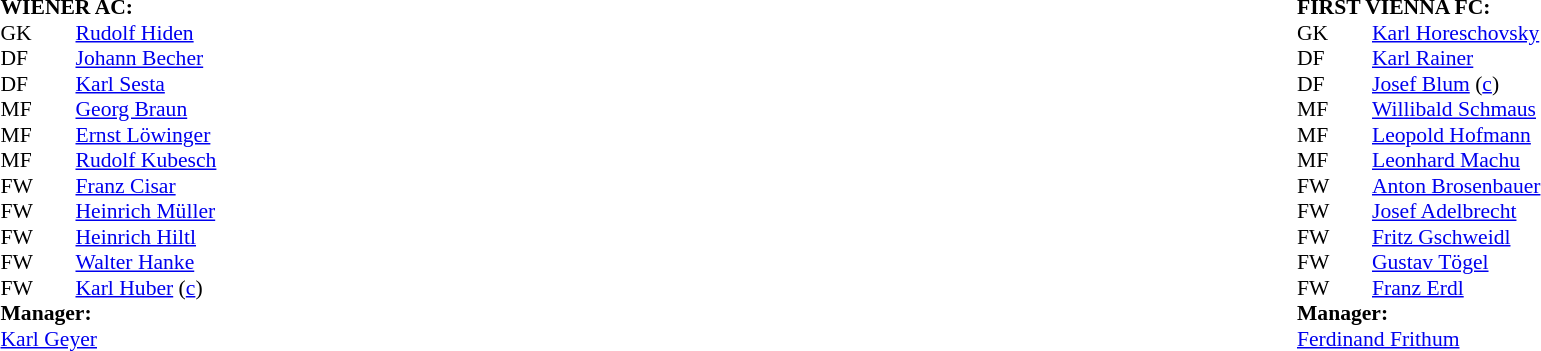<table width="100%">
<tr>
<td valign="top" width="50%"><br><table style="font-size: 90%" cellspacing="0" cellpadding="0">
<tr>
<td colspan="4"><strong>WIENER AC:</strong></td>
</tr>
<tr>
<th width="25"></th>
<th width="25"></th>
</tr>
<tr>
<td>GK</td>
<td><strong> </strong></td>
<td> <a href='#'>Rudolf Hiden</a></td>
</tr>
<tr>
<td>DF</td>
<td><strong> </strong></td>
<td> <a href='#'>Johann Becher</a></td>
</tr>
<tr>
<td>DF</td>
<td><strong> </strong></td>
<td> <a href='#'>Karl Sesta</a></td>
</tr>
<tr>
<td>MF</td>
<td><strong> </strong></td>
<td> <a href='#'>Georg Braun</a></td>
</tr>
<tr>
<td>MF</td>
<td><strong> </strong></td>
<td> <a href='#'>Ernst Löwinger</a></td>
</tr>
<tr>
<td>MF</td>
<td><strong> </strong></td>
<td> <a href='#'>Rudolf Kubesch</a></td>
</tr>
<tr>
<td>FW</td>
<td><strong> </strong></td>
<td> <a href='#'>Franz Cisar</a></td>
</tr>
<tr>
<td>FW</td>
<td><strong> </strong></td>
<td> <a href='#'>Heinrich Müller</a></td>
</tr>
<tr>
<td>FW</td>
<td><strong> </strong></td>
<td> <a href='#'>Heinrich Hiltl</a></td>
</tr>
<tr>
<td>FW</td>
<td><strong> </strong></td>
<td> <a href='#'>Walter Hanke</a></td>
</tr>
<tr>
<td>FW</td>
<td><strong> </strong></td>
<td> <a href='#'>Karl Huber</a> (<a href='#'>c</a>)</td>
</tr>
<tr>
<td colspan=3><strong>Manager:</strong></td>
</tr>
<tr>
<td colspan="4"><a href='#'>Karl Geyer</a></td>
</tr>
</table>
</td>
<td></td>
<td valign="top" width="50%"><br><table style="font-size: 90%" cellspacing="0" cellpadding="0" align="center">
<tr>
<td colspan="4"><strong>FIRST VIENNA FC:</strong></td>
</tr>
<tr>
<th width="25"></th>
<th width="25"></th>
</tr>
<tr>
<td>GK</td>
<td><strong> </strong></td>
<td> <a href='#'>Karl Horeschovsky</a></td>
</tr>
<tr>
<td>DF</td>
<td><strong> </strong></td>
<td> <a href='#'>Karl Rainer</a></td>
</tr>
<tr>
<td>DF</td>
<td><strong> </strong></td>
<td> <a href='#'>Josef Blum</a> (<a href='#'>c</a>)</td>
</tr>
<tr>
<td>MF</td>
<td><strong> </strong></td>
<td> <a href='#'>Willibald Schmaus</a></td>
</tr>
<tr>
<td>MF</td>
<td><strong> </strong></td>
<td> <a href='#'>Leopold Hofmann</a></td>
</tr>
<tr>
<td>MF</td>
<td><strong> </strong></td>
<td> <a href='#'>Leonhard Machu</a></td>
</tr>
<tr>
<td>FW</td>
<td><strong> </strong></td>
<td> <a href='#'>Anton Brosenbauer</a></td>
</tr>
<tr>
<td>FW</td>
<td><strong> </strong></td>
<td> <a href='#'>Josef Adelbrecht</a></td>
</tr>
<tr>
<td>FW</td>
<td><strong> </strong></td>
<td> <a href='#'>Fritz Gschweidl</a></td>
</tr>
<tr>
<td>FW</td>
<td><strong> </strong></td>
<td> <a href='#'>Gustav Tögel</a></td>
</tr>
<tr>
<td>FW</td>
<td><strong> </strong></td>
<td> <a href='#'>Franz Erdl</a></td>
</tr>
<tr>
<td colspan=3><strong>Manager:</strong></td>
</tr>
<tr>
<td colspan="4"><a href='#'>Ferdinand Frithum</a></td>
</tr>
</table>
</td>
</tr>
</table>
